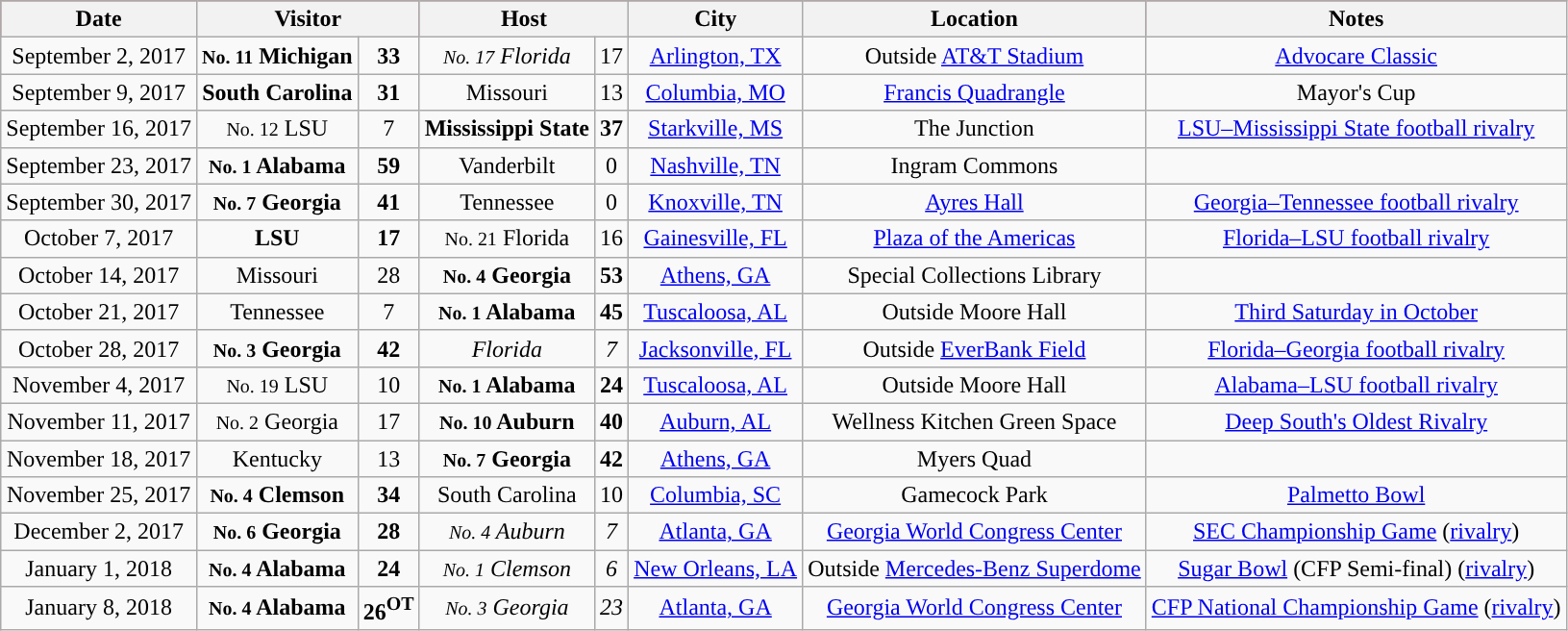<table class="wikitable" style="text-align:center">
<tr style="background:#A32638;"|>
<th>Date</th>
<th colspan=2>Visitor</th>
<th colspan=2>Host</th>
<th>City</th>
<th>Location</th>
<th>Notes</th>
</tr>
<tr>
<td>September 2, 2017</td>
<td><strong><small>No. 11</small> Michigan</strong></td>
<td><strong>33</strong></td>
<td><em><small>No. 17</small> Florida</em></td>
<td>17</td>
<td><a href='#'>Arlington, TX</a></td>
<td>Outside <a href='#'>AT&T Stadium</a></td>
<td><a href='#'>Advocare Classic</a></td>
</tr>
<tr>
<td>September 9, 2017</td>
<td><strong>South Carolina</strong></td>
<td><strong>31</strong></td>
<td>Missouri</td>
<td>13</td>
<td><a href='#'>Columbia, MO</a></td>
<td><a href='#'>Francis Quadrangle</a></td>
<td>Mayor's Cup</td>
</tr>
<tr>
<td>September 16, 2017</td>
<td><small>No. 12</small> LSU</td>
<td>7</td>
<td><strong>Mississippi State</strong></td>
<td><strong>37</strong></td>
<td><a href='#'>Starkville, MS</a></td>
<td>The Junction</td>
<td><a href='#'>LSU–Mississippi State football rivalry</a></td>
</tr>
<tr>
<td>September 23, 2017</td>
<td><strong><small>No. 1</small> Alabama</strong></td>
<td><strong>59</strong></td>
<td>Vanderbilt</td>
<td>0</td>
<td><a href='#'>Nashville, TN</a></td>
<td>Ingram Commons</td>
<td></td>
</tr>
<tr>
<td>September 30, 2017</td>
<td><strong><small>No. 7</small> Georgia</strong></td>
<td><strong>41</strong></td>
<td>Tennessee</td>
<td>0</td>
<td><a href='#'>Knoxville, TN</a></td>
<td><a href='#'>Ayres Hall</a></td>
<td><a href='#'>Georgia–Tennessee football rivalry</a></td>
</tr>
<tr>
<td>October 7, 2017</td>
<td><strong>LSU</strong></td>
<td><strong>17</strong></td>
<td><small>No. 21</small> Florida</td>
<td>16</td>
<td><a href='#'>Gainesville, FL</a></td>
<td><a href='#'>Plaza of the Americas</a></td>
<td><a href='#'>Florida–LSU football rivalry</a></td>
</tr>
<tr>
<td>October 14, 2017</td>
<td>Missouri</td>
<td>28</td>
<td><strong><small>No. 4</small> Georgia</strong></td>
<td><strong>53</strong></td>
<td><a href='#'>Athens, GA</a></td>
<td>Special Collections Library</td>
<td></td>
</tr>
<tr>
<td>October 21, 2017</td>
<td>Tennessee</td>
<td>7</td>
<td><strong><small>No. 1</small> Alabama</strong></td>
<td><strong>45</strong></td>
<td><a href='#'>Tuscaloosa, AL</a></td>
<td>Outside Moore Hall</td>
<td><a href='#'>Third Saturday in October</a></td>
</tr>
<tr>
<td>October 28, 2017</td>
<td><strong><small>No. 3</small> Georgia</strong></td>
<td><strong>42</strong></td>
<td><em>Florida</em></td>
<td><em>7</em></td>
<td><a href='#'>Jacksonville, FL</a></td>
<td>Outside <a href='#'>EverBank Field</a></td>
<td><a href='#'>Florida–Georgia football rivalry</a></td>
</tr>
<tr>
<td>November 4, 2017</td>
<td><small>No. 19</small> LSU</td>
<td>10</td>
<td><strong><small>No. 1</small> Alabama</strong></td>
<td><strong>24</strong></td>
<td><a href='#'>Tuscaloosa, AL</a></td>
<td>Outside Moore Hall</td>
<td><a href='#'>Alabama–LSU football rivalry</a></td>
</tr>
<tr>
<td>November 11, 2017</td>
<td><small>No. 2</small> Georgia</td>
<td>17</td>
<td><strong><small>No. 10</small> Auburn</strong></td>
<td><strong>40</strong></td>
<td><a href='#'>Auburn, AL</a></td>
<td>Wellness Kitchen Green Space</td>
<td><a href='#'>Deep South's Oldest Rivalry</a></td>
</tr>
<tr>
<td>November 18, 2017</td>
<td>Kentucky</td>
<td>13</td>
<td><strong><small>No. 7</small> Georgia</strong></td>
<td><strong>42</strong></td>
<td><a href='#'>Athens, GA</a></td>
<td>Myers Quad</td>
<td></td>
</tr>
<tr>
<td>November 25, 2017</td>
<td><strong><small>No. 4</small> Clemson</strong></td>
<td><strong>34</strong></td>
<td>South Carolina</td>
<td>10</td>
<td><a href='#'>Columbia, SC</a></td>
<td>Gamecock Park</td>
<td><a href='#'>Palmetto Bowl</a></td>
</tr>
<tr>
<td>December 2, 2017</td>
<td><strong><small>No. 6</small> Georgia</strong></td>
<td><strong>28</strong></td>
<td><em><small>No. 4</small> Auburn</em></td>
<td><em>7</em></td>
<td><a href='#'>Atlanta, GA</a></td>
<td><a href='#'>Georgia World Congress Center</a></td>
<td><a href='#'>SEC Championship Game</a> (<a href='#'>rivalry</a>)</td>
</tr>
<tr>
<td>January 1, 2018</td>
<td><strong><small>No. 4</small> Alabama</strong></td>
<td><strong>24</strong></td>
<td><em><small>No. 1</small> Clemson</em></td>
<td><em>6</em></td>
<td><a href='#'>New Orleans, LA</a></td>
<td>Outside <a href='#'>Mercedes-Benz Superdome</a></td>
<td><a href='#'>Sugar Bowl</a> (CFP Semi-final) (<a href='#'>rivalry</a>)</td>
</tr>
<tr>
<td>January 8, 2018</td>
<td><strong><small>No. 4</small> Alabama</strong></td>
<td><strong>26<sup>OT</sup></strong></td>
<td><em><small>No. 3</small> Georgia</em></td>
<td><em>23</em></td>
<td><a href='#'>Atlanta, GA</a></td>
<td><a href='#'>Georgia World Congress Center</a></td>
<td><a href='#'>CFP National Championship Game</a> (<a href='#'>rivalry</a>)</td>
</tr>
</table>
